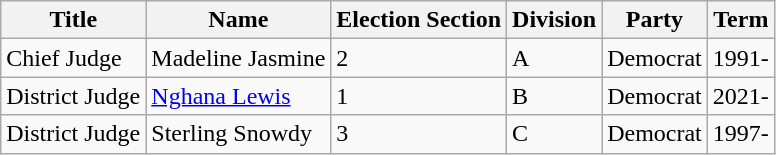<table class = "wikitable">
<tr>
<th>Title</th>
<th>Name</th>
<th>Election Section</th>
<th>Division</th>
<th>Party</th>
<th>Term</th>
</tr>
<tr>
<td>Chief Judge</td>
<td>Madeline Jasmine</td>
<td>2</td>
<td>A</td>
<td>Democrat</td>
<td>1991-</td>
</tr>
<tr>
<td>District Judge</td>
<td><a href='#'>Nghana Lewis</a></td>
<td>1</td>
<td>B</td>
<td>Democrat</td>
<td>2021-</td>
</tr>
<tr>
<td>District Judge</td>
<td>Sterling Snowdy</td>
<td>3</td>
<td>C</td>
<td>Democrat</td>
<td>1997-</td>
</tr>
</table>
